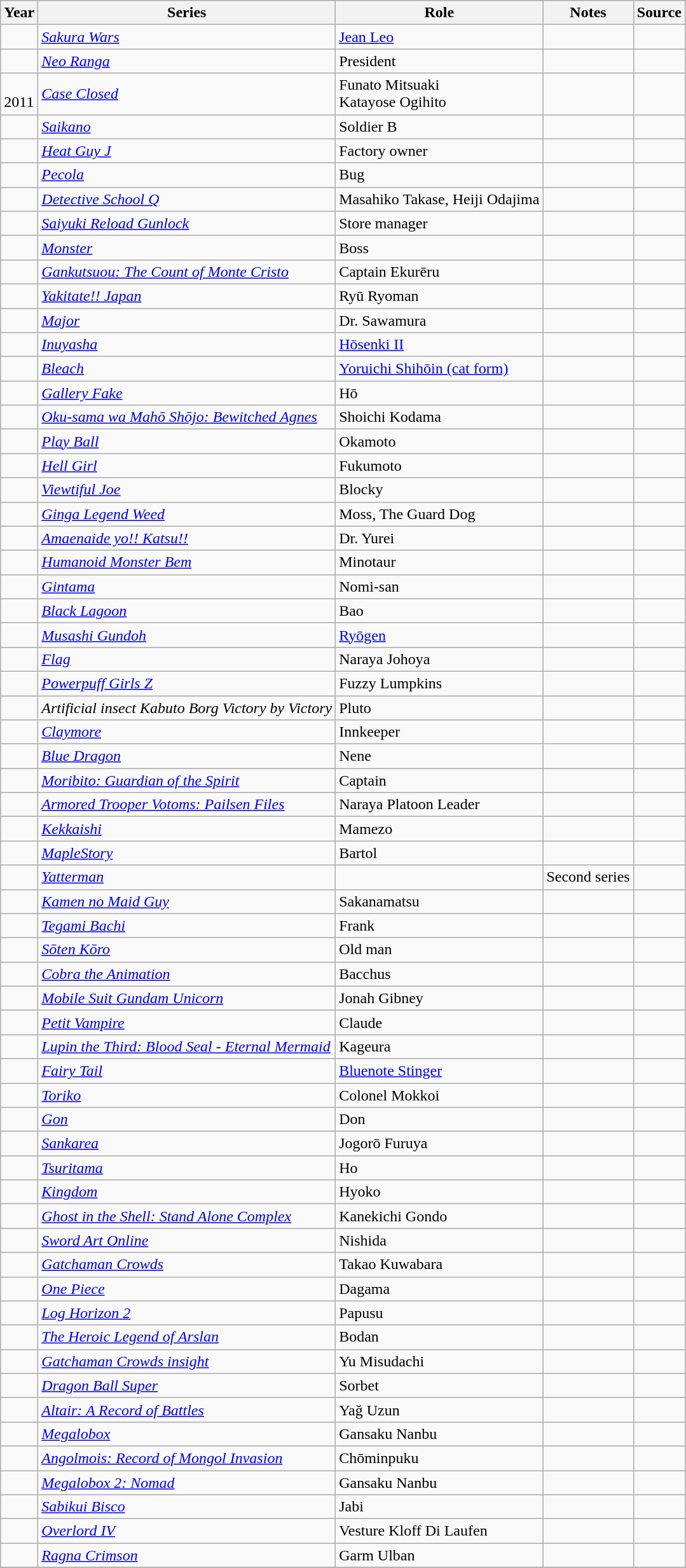<table class="wikitable sortable plainrowheaders">
<tr>
<th>Year</th>
<th>Series</th>
<th>Role</th>
<th class="unsortable">Notes</th>
<th class="unsortable">Source</th>
</tr>
<tr>
<td></td>
<td><em><a href='#'>Sakura Wars</a></em></td>
<td><a href='#'>Jean Leo</a></td>
<td></td>
<td></td>
</tr>
<tr>
<td></td>
<td><em><a href='#'>Neo Ranga</a></em> </td>
<td>President </td>
<td></td>
<td></td>
</tr>
<tr>
<td><br>2011</td>
<td><em><a href='#'>Case Closed</a></em></td>
<td>Funato Mitsuaki<br>Katayose Ogihito </td>
<td></td>
<td></td>
</tr>
<tr>
<td></td>
<td><em><a href='#'>Saikano</a></em></td>
<td>Soldier B</td>
<td></td>
<td></td>
</tr>
<tr>
<td></td>
<td><em><a href='#'>Heat Guy J</a></em></td>
<td>Factory owner </td>
<td></td>
<td></td>
</tr>
<tr>
<td></td>
<td><em><a href='#'>Pecola</a></em></td>
<td>Bug </td>
<td></td>
<td></td>
</tr>
<tr>
<td></td>
<td><em><a href='#'>Detective School Q</a></em></td>
<td>Masahiko Takase, Heiji Odajima </td>
<td></td>
<td></td>
</tr>
<tr>
<td></td>
<td><em><a href='#'>Saiyuki Reload Gunlock</a></em></td>
<td>Store manager </td>
<td></td>
<td></td>
</tr>
<tr>
<td></td>
<td><em><a href='#'>Monster</a></em></td>
<td>Boss </td>
<td></td>
<td></td>
</tr>
<tr>
<td></td>
<td><em><a href='#'>Gankutsuou: The Count of Monte Cristo</a></em></td>
<td>Captain Ekurēru</td>
<td></td>
<td></td>
</tr>
<tr>
<td></td>
<td><em><a href='#'>Yakitate!! Japan</a></em></td>
<td>Ryū Ryoman</td>
<td></td>
<td></td>
</tr>
<tr>
<td></td>
<td><em><a href='#'>Major</a></em></td>
<td>Dr. Sawamura</td>
<td></td>
<td></td>
</tr>
<tr>
<td></td>
<td><em><a href='#'>Inuyasha</a></em></td>
<td><a href='#'>Hōsenki II</a></td>
<td></td>
<td></td>
</tr>
<tr>
<td></td>
<td><em><a href='#'>Bleach</a></em></td>
<td><a href='#'>Yoruichi Shihōin (cat form)</a></td>
<td></td>
<td></td>
</tr>
<tr>
<td></td>
<td><em><a href='#'>Gallery Fake</a></em></td>
<td>Hō</td>
<td></td>
<td></td>
</tr>
<tr>
<td></td>
<td><em><a href='#'>Oku-sama wa Mahō Shōjo: Bewitched Agnes</a></em></td>
<td>Shoichi Kodama </td>
<td></td>
<td></td>
</tr>
<tr>
<td></td>
<td><em><a href='#'>Play Ball</a></em></td>
<td>Okamoto</td>
<td></td>
<td></td>
</tr>
<tr>
<td></td>
<td><em><a href='#'>Hell Girl</a></em></td>
<td>Fukumoto</td>
<td></td>
<td></td>
</tr>
<tr>
<td></td>
<td><em><a href='#'>Viewtiful Joe</a></em></td>
<td>Blocky</td>
<td></td>
<td></td>
</tr>
<tr>
<td></td>
<td><em><a href='#'>Ginga Legend Weed</a></em></td>
<td>Moss, The Guard Dog </td>
<td></td>
<td></td>
</tr>
<tr>
<td></td>
<td><em><a href='#'>Amaenaide yo!! Katsu!!</a></em></td>
<td>Dr. Yurei </td>
<td></td>
<td></td>
</tr>
<tr>
<td></td>
<td><em><a href='#'>Humanoid Monster Bem</a></em></td>
<td>Minotaur</td>
<td></td>
<td></td>
</tr>
<tr>
<td></td>
<td><em><a href='#'>Gintama</a></em></td>
<td>Nomi-san</td>
<td></td>
<td></td>
</tr>
<tr>
<td></td>
<td><em><a href='#'>Black Lagoon</a></em></td>
<td>Bao</td>
<td></td>
<td></td>
</tr>
<tr>
<td></td>
<td><em><a href='#'>Musashi Gundoh</a></em></td>
<td><a href='#'>Ryōgen</a></td>
<td></td>
<td></td>
</tr>
<tr>
<td></td>
<td><em><a href='#'>Flag</a></em></td>
<td>Naraya Johoya </td>
<td></td>
<td></td>
</tr>
<tr>
<td></td>
<td><em><a href='#'>Powerpuff Girls Z</a></em></td>
<td>Fuzzy Lumpkins</td>
<td></td>
<td></td>
</tr>
<tr>
<td></td>
<td><em>Artificial insect Kabuto Borg Victory by Victory</em></td>
<td>Pluto </td>
<td></td>
<td></td>
</tr>
<tr>
<td></td>
<td><em><a href='#'>Claymore</a></em></td>
<td>Innkeeper</td>
<td></td>
<td></td>
</tr>
<tr>
<td></td>
<td><em><a href='#'>Blue Dragon</a></em></td>
<td>Nene</td>
<td></td>
<td></td>
</tr>
<tr>
<td></td>
<td><em><a href='#'>Moribito: Guardian of the Spirit</a></em></td>
<td>Captain</td>
<td></td>
<td></td>
</tr>
<tr>
<td></td>
<td><em><a href='#'>Armored Trooper Votoms: Pailsen Files</a></em> </td>
<td>Naraya Platoon Leader </td>
<td></td>
<td></td>
</tr>
<tr>
<td></td>
<td><em><a href='#'>Kekkaishi</a></em></td>
<td>Mamezo</td>
<td></td>
<td></td>
</tr>
<tr>
<td></td>
<td><em><a href='#'>MapleStory</a></em></td>
<td>Bartol</td>
<td></td>
<td></td>
</tr>
<tr>
<td></td>
<td><em><a href='#'>Yatterman</a></em></td>
<td></td>
<td>Second series</td>
<td></td>
</tr>
<tr>
<td></td>
<td><em><a href='#'>Kamen no Maid Guy</a></em></td>
<td>Sakanamatsu </td>
<td></td>
<td></td>
</tr>
<tr>
<td></td>
<td><em><a href='#'>Tegami Bachi</a></em></td>
<td>Frank</td>
<td></td>
<td></td>
</tr>
<tr>
<td></td>
<td><em><a href='#'>Sōten Kōro</a></em></td>
<td>Old man</td>
<td></td>
<td></td>
</tr>
<tr>
<td></td>
<td><em><a href='#'>Cobra the Animation</a></em></td>
<td>Bacchus</td>
<td></td>
<td></td>
</tr>
<tr>
<td></td>
<td><em><a href='#'>Mobile Suit Gundam Unicorn</a></em></td>
<td>Jonah Gibney </td>
<td></td>
<td></td>
</tr>
<tr>
<td></td>
<td><em><a href='#'>Petit Vampire</a></em></td>
<td>Claude</td>
<td></td>
<td></td>
</tr>
<tr>
<td></td>
<td><em><a href='#'>Lupin the Third: Blood Seal - Eternal Mermaid</a></em></td>
<td>Kageura </td>
<td></td>
<td></td>
</tr>
<tr>
<td></td>
<td><em><a href='#'>Fairy Tail</a></em></td>
<td><a href='#'>Bluenote Stinger</a></td>
<td></td>
<td></td>
</tr>
<tr>
<td></td>
<td><em><a href='#'>Toriko</a></em></td>
<td>Colonel Mokkoi</td>
<td></td>
<td></td>
</tr>
<tr>
<td></td>
<td><em><a href='#'>Gon</a></em></td>
<td>Don </td>
<td></td>
<td></td>
</tr>
<tr>
<td></td>
<td><em><a href='#'>Sankarea</a></em></td>
<td>Jogorō Furuya</td>
<td></td>
<td></td>
</tr>
<tr>
<td></td>
<td><em><a href='#'>Tsuritama</a></em></td>
<td>Ho </td>
<td></td>
<td></td>
</tr>
<tr>
<td></td>
<td><em><a href='#'>Kingdom</a></em> </td>
<td>Hyoko</td>
<td></td>
<td></td>
</tr>
<tr>
<td></td>
<td><em><a href='#'>Ghost in the Shell: Stand Alone Complex</a></em></td>
<td>Kanekichi Gondo</td>
<td></td>
<td></td>
</tr>
<tr>
<td></td>
<td><em><a href='#'>Sword Art Online</a></em></td>
<td>Nishida</td>
<td></td>
<td></td>
</tr>
<tr>
<td></td>
<td><em><a href='#'>Gatchaman Crowds</a></em></td>
<td>Takao Kuwabara</td>
<td></td>
<td></td>
</tr>
<tr>
<td></td>
<td><em><a href='#'>One Piece</a></em></td>
<td>Dagama</td>
<td></td>
<td></td>
</tr>
<tr>
<td></td>
<td><em><a href='#'>Log Horizon 2</a></em></td>
<td>Papusu </td>
<td></td>
<td></td>
</tr>
<tr>
<td></td>
<td><em><a href='#'>The Heroic Legend of Arslan</a></em></td>
<td>Bodan</td>
<td></td>
<td></td>
</tr>
<tr>
<td></td>
<td><em><a href='#'>Gatchaman Crowds insight</a></em></td>
<td>Yu Misudachi</td>
<td></td>
<td></td>
</tr>
<tr>
<td></td>
<td><em><a href='#'>Dragon Ball Super</a></em></td>
<td>Sorbet</td>
<td></td>
<td></td>
</tr>
<tr>
<td></td>
<td><em><a href='#'>Altair: A Record of Battles</a></em></td>
<td>Yağ Uzun</td>
<td></td>
<td></td>
</tr>
<tr>
<td></td>
<td><em><a href='#'>Megalobox</a></em></td>
<td>Gansaku Nanbu</td>
<td></td>
<td></td>
</tr>
<tr>
<td></td>
<td><em><a href='#'>Angolmois: Record of Mongol Invasion</a></em></td>
<td>Chōminpuku</td>
<td></td>
<td></td>
</tr>
<tr>
<td></td>
<td><em><a href='#'>Megalobox 2: Nomad</a></em></td>
<td>Gansaku Nanbu</td>
<td></td>
<td></td>
</tr>
<tr>
<td></td>
<td><em><a href='#'>Sabikui Bisco</a></em></td>
<td>Jabi</td>
<td></td>
<td></td>
</tr>
<tr>
<td></td>
<td><em><a href='#'>Overlord IV</a></em></td>
<td>Vesture Kloff Di Laufen</td>
<td></td>
<td></td>
</tr>
<tr>
<td></td>
<td><em><a href='#'>Ragna Crimson</a></em></td>
<td>Garm Ulban</td>
<td></td>
<td></td>
</tr>
<tr>
</tr>
</table>
